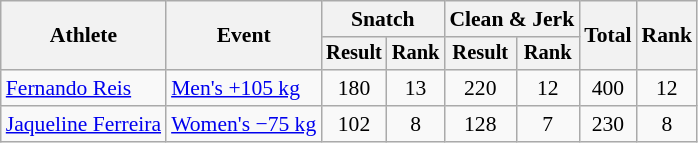<table class="wikitable" style="font-size:90%">
<tr>
<th rowspan="2">Athlete</th>
<th rowspan="2">Event</th>
<th colspan="2">Snatch</th>
<th colspan="2">Clean & Jerk</th>
<th rowspan="2">Total</th>
<th rowspan="2">Rank</th>
</tr>
<tr style="font-size:95%">
<th>Result</th>
<th>Rank</th>
<th>Result</th>
<th>Rank</th>
</tr>
<tr align=center>
<td align=left><a href='#'>Fernando Reis</a></td>
<td align=left><a href='#'>Men's +105 kg</a></td>
<td>180</td>
<td>13</td>
<td>220</td>
<td>12</td>
<td>400</td>
<td>12</td>
</tr>
<tr align=center>
<td align=left><a href='#'>Jaqueline Ferreira</a></td>
<td align=left><a href='#'>Women's −75 kg</a></td>
<td>102</td>
<td>8</td>
<td>128</td>
<td>7</td>
<td>230</td>
<td>8</td>
</tr>
</table>
